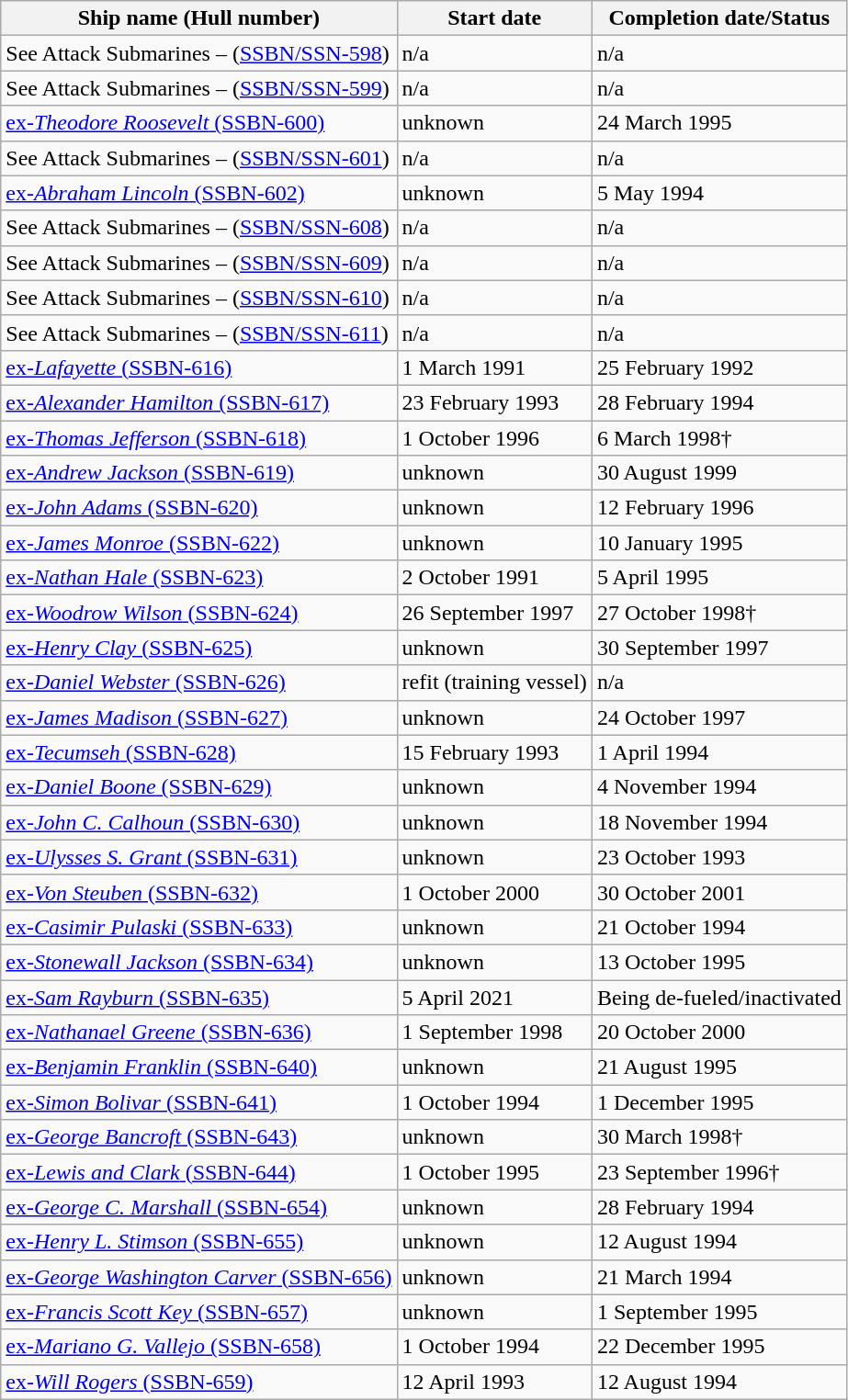<table class="sortable wikitable">
<tr>
<th>Ship name (Hull number)</th>
<th>Start date</th>
<th>Completion date/Status</th>
</tr>
<tr>
<td>See Attack Submarines – (<a href='#'>SSBN/SSN-598</a>)</td>
<td>n/a</td>
<td>n/a</td>
</tr>
<tr>
<td>See Attack Submarines – (<a href='#'>SSBN/SSN-599</a>)</td>
<td>n/a</td>
<td>n/a</td>
</tr>
<tr>
<td><a href='#'>ex-<em>Theodore Roosevelt</em> (SSBN-600)</a></td>
<td>unknown</td>
<td>24 March 1995</td>
</tr>
<tr>
<td>See Attack Submarines – (<a href='#'>SSBN/SSN-601</a>)</td>
<td>n/a</td>
<td>n/a</td>
</tr>
<tr>
<td><a href='#'>ex-<em>Abraham Lincoln</em> (SSBN-602)</a></td>
<td>unknown</td>
<td>5 May 1994</td>
</tr>
<tr>
<td>See Attack Submarines – (<a href='#'>SSBN/SSN-608</a>)</td>
<td>n/a</td>
<td>n/a</td>
</tr>
<tr>
<td>See Attack Submarines – (<a href='#'>SSBN/SSN-609</a>)</td>
<td>n/a</td>
<td>n/a</td>
</tr>
<tr>
<td>See Attack Submarines – (<a href='#'>SSBN/SSN-610</a>)</td>
<td>n/a</td>
<td>n/a</td>
</tr>
<tr>
<td>See Attack Submarines – (<a href='#'>SSBN/SSN-611</a>)</td>
<td>n/a</td>
<td>n/a</td>
</tr>
<tr>
<td><a href='#'>ex-<em>Lafayette</em> (SSBN-616)</a></td>
<td>1 March 1991</td>
<td>25 February 1992</td>
</tr>
<tr>
<td><a href='#'>ex-<em>Alexander Hamilton</em> (SSBN-617)</a></td>
<td>23 February 1993</td>
<td>28 February 1994</td>
</tr>
<tr>
<td><a href='#'>ex-<em>Thomas Jefferson</em> (SSBN-618)</a></td>
<td>1 October 1996</td>
<td>6 March 1998†</td>
</tr>
<tr>
<td><a href='#'>ex-<em>Andrew Jackson</em> (SSBN-619)</a></td>
<td>unknown</td>
<td>30 August 1999</td>
</tr>
<tr>
<td><a href='#'>ex-<em>John Adams</em> (SSBN-620)</a></td>
<td>unknown</td>
<td>12 February 1996</td>
</tr>
<tr>
<td><a href='#'>ex-<em>James Monroe</em> (SSBN-622)</a></td>
<td>unknown</td>
<td>10 January 1995</td>
</tr>
<tr>
<td><a href='#'>ex-<em>Nathan Hale</em> (SSBN-623)</a></td>
<td>2 October 1991</td>
<td>5 April 1995</td>
</tr>
<tr>
<td><a href='#'>ex-<em>Woodrow Wilson</em> (SSBN-624)</a></td>
<td>26 September 1997</td>
<td>27 October 1998†</td>
</tr>
<tr>
<td><a href='#'>ex-<em>Henry Clay</em> (SSBN-625)</a></td>
<td>unknown</td>
<td>30 September 1997</td>
</tr>
<tr>
<td><a href='#'>ex-<em>Daniel Webster</em> (SSBN-626)</a></td>
<td>refit (training vessel)</td>
<td>n/a</td>
</tr>
<tr>
<td><a href='#'>ex-<em>James Madison</em> (SSBN-627)</a></td>
<td>unknown</td>
<td>24 October 1997</td>
</tr>
<tr>
<td><a href='#'>ex-<em>Tecumseh</em> (SSBN-628)</a></td>
<td>15 February 1993</td>
<td>1 April 1994</td>
</tr>
<tr>
<td><a href='#'>ex-<em>Daniel Boone</em> (SSBN-629)</a></td>
<td>unknown</td>
<td>4 November 1994</td>
</tr>
<tr>
<td><a href='#'>ex-<em>John C. Calhoun</em> (SSBN-630)</a></td>
<td>unknown</td>
<td>18 November 1994</td>
</tr>
<tr>
<td><a href='#'>ex-<em>Ulysses S. Grant</em> (SSBN-631)</a></td>
<td>unknown</td>
<td>23 October 1993</td>
</tr>
<tr>
<td><a href='#'>ex-<em>Von Steuben</em> (SSBN-632)</a></td>
<td>1 October 2000</td>
<td>30 October 2001</td>
</tr>
<tr>
<td><a href='#'>ex-<em>Casimir Pulaski</em> (SSBN-633)</a></td>
<td>unknown</td>
<td>21 October 1994</td>
</tr>
<tr>
<td><a href='#'>ex-<em>Stonewall Jackson</em> (SSBN-634)</a></td>
<td>unknown</td>
<td>13 October 1995</td>
</tr>
<tr>
<td><a href='#'>ex-<em>Sam Rayburn</em> (SSBN-635)</a></td>
<td>5 April 2021</td>
<td>Being de-fueled/inactivated</td>
</tr>
<tr>
<td><a href='#'>ex-<em>Nathanael Greene</em> (SSBN-636)</a></td>
<td>1 September 1998</td>
<td>20 October 2000</td>
</tr>
<tr>
<td><a href='#'>ex-<em>Benjamin Franklin</em> (SSBN-640)</a></td>
<td>unknown</td>
<td>21 August 1995</td>
</tr>
<tr>
<td><a href='#'>ex-<em>Simon Bolivar</em> (SSBN-641)</a></td>
<td>1 October 1994</td>
<td>1 December 1995</td>
</tr>
<tr>
<td><a href='#'>ex-<em>George Bancroft</em> (SSBN-643)</a></td>
<td>unknown</td>
<td>30 March 1998†</td>
</tr>
<tr>
<td><a href='#'>ex-<em>Lewis and Clark</em> (SSBN-644)</a></td>
<td>1 October 1995</td>
<td>23 September 1996†</td>
</tr>
<tr>
<td><a href='#'>ex-<em>George C. Marshall</em> (SSBN-654)</a></td>
<td>unknown</td>
<td>28 February 1994</td>
</tr>
<tr>
<td><a href='#'>ex-<em>Henry L. Stimson</em> (SSBN-655)</a></td>
<td>unknown</td>
<td>12 August 1994</td>
</tr>
<tr>
<td><a href='#'>ex-<em>George Washington Carver</em> (SSBN-656)</a></td>
<td>unknown</td>
<td>21 March 1994</td>
</tr>
<tr>
<td><a href='#'>ex-<em>Francis Scott Key</em> (SSBN-657)</a></td>
<td>unknown</td>
<td>1 September 1995</td>
</tr>
<tr>
<td><a href='#'>ex-<em>Mariano G. Vallejo</em> (SSBN-658)</a></td>
<td>1 October 1994</td>
<td>22 December 1995</td>
</tr>
<tr>
<td><a href='#'>ex-<em>Will Rogers</em> (SSBN-659)</a></td>
<td>12 April 1993</td>
<td>12 August 1994</td>
</tr>
</table>
